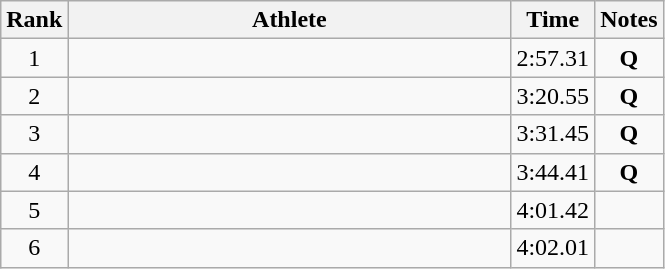<table class=wikitable>
<tr>
<th>Rank</th>
<th style=width:18em>Athlete</th>
<th>Time</th>
<th>Notes</th>
</tr>
<tr align=center>
<td>1</td>
<td align=left></td>
<td>2:57.31</td>
<td><strong>Q</strong></td>
</tr>
<tr align=center>
<td>2</td>
<td align=left></td>
<td>3:20.55</td>
<td><strong>Q</strong></td>
</tr>
<tr align=center>
<td>3</td>
<td align=left></td>
<td>3:31.45</td>
<td><strong>Q</strong></td>
</tr>
<tr align=center>
<td>4</td>
<td align=left></td>
<td>3:44.41</td>
<td><strong>Q</strong></td>
</tr>
<tr align=center>
<td>5</td>
<td align=left></td>
<td>4:01.42</td>
<td></td>
</tr>
<tr align=center>
<td>6</td>
<td align=left></td>
<td>4:02.01</td>
<td></td>
</tr>
</table>
